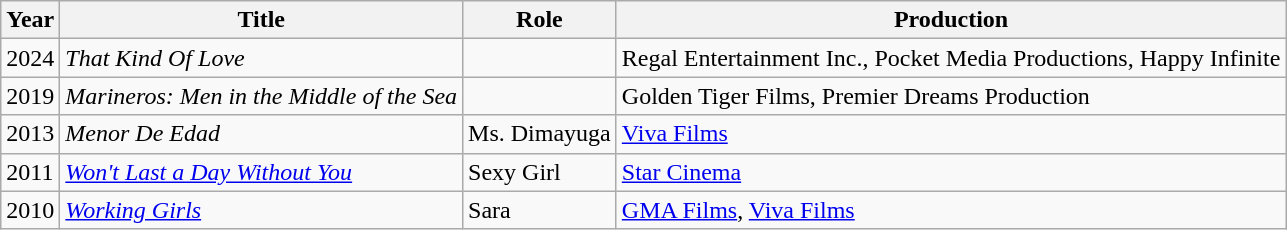<table class="wikitable sortable">
<tr>
<th>Year</th>
<th>Title</th>
<th>Role</th>
<th>Production</th>
</tr>
<tr>
<td>2024</td>
<td><em>That Kind Of Love</em></td>
<td></td>
<td>Regal Entertainment Inc., Pocket Media Productions, Happy Infinite</td>
</tr>
<tr>
<td>2019</td>
<td><em>Marineros: Men in the Middle of the Sea</em></td>
<td></td>
<td>Golden Tiger Films, Premier Dreams Production</td>
</tr>
<tr>
<td>2013</td>
<td><em>Menor De Edad</em></td>
<td>Ms. Dimayuga</td>
<td><a href='#'>Viva Films</a></td>
</tr>
<tr>
<td>2011</td>
<td><em><a href='#'>Won't Last a Day Without You</a></em></td>
<td>Sexy Girl</td>
<td><a href='#'>Star Cinema</a></td>
</tr>
<tr>
<td>2010</td>
<td><a href='#'><em>Working Girls</em></a></td>
<td>Sara</td>
<td><a href='#'>GMA Films</a>, <a href='#'>Viva Films</a></td>
</tr>
</table>
